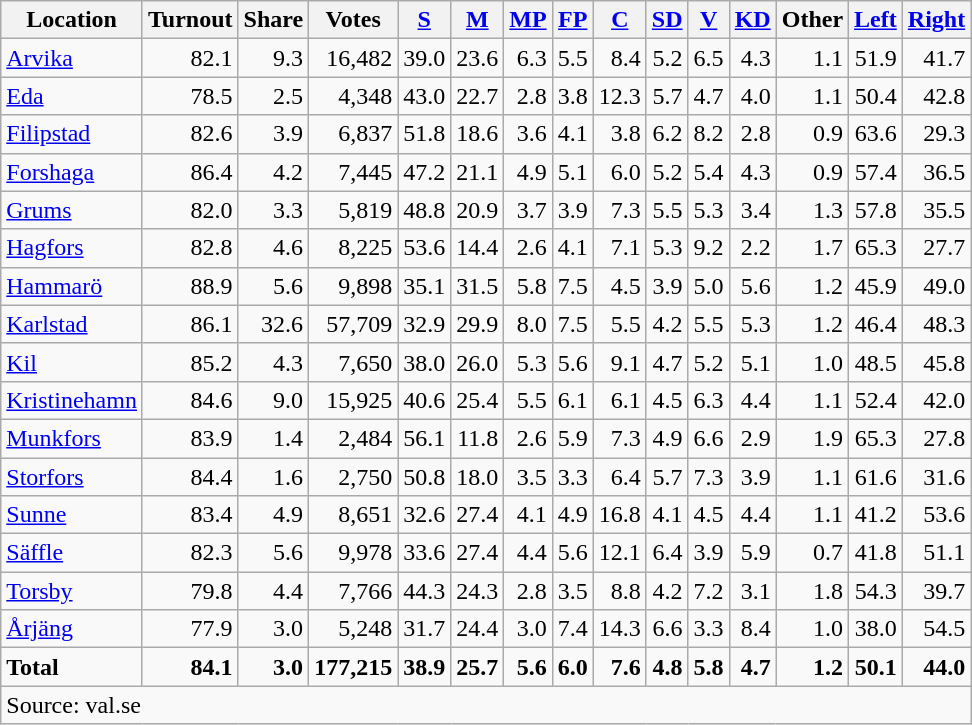<table class="wikitable sortable" style=text-align:right>
<tr>
<th>Location</th>
<th>Turnout</th>
<th>Share</th>
<th>Votes</th>
<th><a href='#'>S</a></th>
<th><a href='#'>M</a></th>
<th><a href='#'>MP</a></th>
<th><a href='#'>FP</a></th>
<th><a href='#'>C</a></th>
<th><a href='#'>SD</a></th>
<th><a href='#'>V</a></th>
<th><a href='#'>KD</a></th>
<th>Other</th>
<th><a href='#'>Left</a></th>
<th><a href='#'>Right</a></th>
</tr>
<tr>
<td align=left><a href='#'>Arvika</a></td>
<td>82.1</td>
<td>9.3</td>
<td>16,482</td>
<td>39.0</td>
<td>23.6</td>
<td>6.3</td>
<td>5.5</td>
<td>8.4</td>
<td>5.2</td>
<td>6.5</td>
<td>4.3</td>
<td>1.1</td>
<td>51.9</td>
<td>41.7</td>
</tr>
<tr>
<td align=left><a href='#'>Eda</a></td>
<td>78.5</td>
<td>2.5</td>
<td>4,348</td>
<td>43.0</td>
<td>22.7</td>
<td>2.8</td>
<td>3.8</td>
<td>12.3</td>
<td>5.7</td>
<td>4.7</td>
<td>4.0</td>
<td>1.1</td>
<td>50.4</td>
<td>42.8</td>
</tr>
<tr>
<td align=left><a href='#'>Filipstad</a></td>
<td>82.6</td>
<td>3.9</td>
<td>6,837</td>
<td>51.8</td>
<td>18.6</td>
<td>3.6</td>
<td>4.1</td>
<td>3.8</td>
<td>6.2</td>
<td>8.2</td>
<td>2.8</td>
<td>0.9</td>
<td>63.6</td>
<td>29.3</td>
</tr>
<tr>
<td align=left><a href='#'>Forshaga</a></td>
<td>86.4</td>
<td>4.2</td>
<td>7,445</td>
<td>47.2</td>
<td>21.1</td>
<td>4.9</td>
<td>5.1</td>
<td>6.0</td>
<td>5.2</td>
<td>5.4</td>
<td>4.3</td>
<td>0.9</td>
<td>57.4</td>
<td>36.5</td>
</tr>
<tr>
<td align=left><a href='#'>Grums</a></td>
<td>82.0</td>
<td>3.3</td>
<td>5,819</td>
<td>48.8</td>
<td>20.9</td>
<td>3.7</td>
<td>3.9</td>
<td>7.3</td>
<td>5.5</td>
<td>5.3</td>
<td>3.4</td>
<td>1.3</td>
<td>57.8</td>
<td>35.5</td>
</tr>
<tr>
<td align=left><a href='#'>Hagfors</a></td>
<td>82.8</td>
<td>4.6</td>
<td>8,225</td>
<td>53.6</td>
<td>14.4</td>
<td>2.6</td>
<td>4.1</td>
<td>7.1</td>
<td>5.3</td>
<td>9.2</td>
<td>2.2</td>
<td>1.7</td>
<td>65.3</td>
<td>27.7</td>
</tr>
<tr>
<td align=left><a href='#'>Hammarö</a></td>
<td>88.9</td>
<td>5.6</td>
<td>9,898</td>
<td>35.1</td>
<td>31.5</td>
<td>5.8</td>
<td>7.5</td>
<td>4.5</td>
<td>3.9</td>
<td>5.0</td>
<td>5.6</td>
<td>1.2</td>
<td>45.9</td>
<td>49.0</td>
</tr>
<tr>
<td align=left><a href='#'>Karlstad</a></td>
<td>86.1</td>
<td>32.6</td>
<td>57,709</td>
<td>32.9</td>
<td>29.9</td>
<td>8.0</td>
<td>7.5</td>
<td>5.5</td>
<td>4.2</td>
<td>5.5</td>
<td>5.3</td>
<td>1.2</td>
<td>46.4</td>
<td>48.3</td>
</tr>
<tr>
<td align=left><a href='#'>Kil</a></td>
<td>85.2</td>
<td>4.3</td>
<td>7,650</td>
<td>38.0</td>
<td>26.0</td>
<td>5.3</td>
<td>5.6</td>
<td>9.1</td>
<td>4.7</td>
<td>5.2</td>
<td>5.1</td>
<td>1.0</td>
<td>48.5</td>
<td>45.8</td>
</tr>
<tr>
<td align=left><a href='#'>Kristinehamn</a></td>
<td>84.6</td>
<td>9.0</td>
<td>15,925</td>
<td>40.6</td>
<td>25.4</td>
<td>5.5</td>
<td>6.1</td>
<td>6.1</td>
<td>4.5</td>
<td>6.3</td>
<td>4.4</td>
<td>1.1</td>
<td>52.4</td>
<td>42.0</td>
</tr>
<tr>
<td align=left><a href='#'>Munkfors</a></td>
<td>83.9</td>
<td>1.4</td>
<td>2,484</td>
<td>56.1</td>
<td>11.8</td>
<td>2.6</td>
<td>5.9</td>
<td>7.3</td>
<td>4.9</td>
<td>6.6</td>
<td>2.9</td>
<td>1.9</td>
<td>65.3</td>
<td>27.8</td>
</tr>
<tr>
<td align=left><a href='#'>Storfors</a></td>
<td>84.4</td>
<td>1.6</td>
<td>2,750</td>
<td>50.8</td>
<td>18.0</td>
<td>3.5</td>
<td>3.3</td>
<td>6.4</td>
<td>5.7</td>
<td>7.3</td>
<td>3.9</td>
<td>1.1</td>
<td>61.6</td>
<td>31.6</td>
</tr>
<tr>
<td align=left><a href='#'>Sunne</a></td>
<td>83.4</td>
<td>4.9</td>
<td>8,651</td>
<td>32.6</td>
<td>27.4</td>
<td>4.1</td>
<td>4.9</td>
<td>16.8</td>
<td>4.1</td>
<td>4.5</td>
<td>4.4</td>
<td>1.1</td>
<td>41.2</td>
<td>53.6</td>
</tr>
<tr>
<td align=left><a href='#'>Säffle</a></td>
<td>82.3</td>
<td>5.6</td>
<td>9,978</td>
<td>33.6</td>
<td>27.4</td>
<td>4.4</td>
<td>5.6</td>
<td>12.1</td>
<td>6.4</td>
<td>3.9</td>
<td>5.9</td>
<td>0.7</td>
<td>41.8</td>
<td>51.1</td>
</tr>
<tr>
<td align=left><a href='#'>Torsby</a></td>
<td>79.8</td>
<td>4.4</td>
<td>7,766</td>
<td>44.3</td>
<td>24.3</td>
<td>2.8</td>
<td>3.5</td>
<td>8.8</td>
<td>4.2</td>
<td>7.2</td>
<td>3.1</td>
<td>1.8</td>
<td>54.3</td>
<td>39.7</td>
</tr>
<tr>
<td align=left><a href='#'>Årjäng</a></td>
<td>77.9</td>
<td>3.0</td>
<td>5,248</td>
<td>31.7</td>
<td>24.4</td>
<td>3.0</td>
<td>7.4</td>
<td>14.3</td>
<td>6.6</td>
<td>3.3</td>
<td>8.4</td>
<td>1.0</td>
<td>38.0</td>
<td>54.5</td>
</tr>
<tr>
<td align=left><strong>Total</strong></td>
<td><strong>84.1</strong></td>
<td><strong>3.0</strong></td>
<td><strong>177,215</strong></td>
<td><strong>38.9</strong></td>
<td><strong>25.7</strong></td>
<td><strong>5.6</strong></td>
<td><strong>6.0</strong></td>
<td><strong>7.6</strong></td>
<td><strong>4.8</strong></td>
<td><strong>5.8</strong></td>
<td><strong>4.7</strong></td>
<td><strong>1.2</strong></td>
<td><strong>50.1</strong></td>
<td><strong>44.0</strong></td>
</tr>
<tr>
<td align=left colspan=15>Source: val.se </td>
</tr>
</table>
